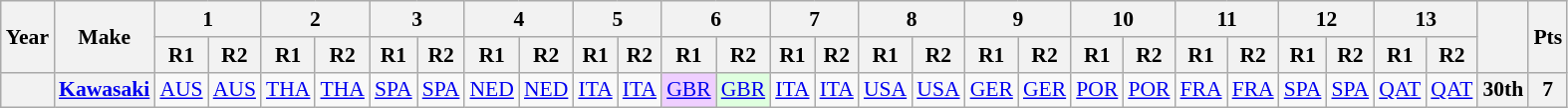<table class="wikitable" style="text-align:center; font-size:90%;">
<tr>
<th rowspan="2">Year</th>
<th rowspan="2">Make</th>
<th colspan="2">1</th>
<th colspan="2">2</th>
<th colspan="2">3</th>
<th colspan="2">4</th>
<th colspan="2">5</th>
<th colspan="2">6</th>
<th colspan="2">7</th>
<th colspan="2">8</th>
<th colspan="2">9</th>
<th colspan="2">10</th>
<th colspan="2">11</th>
<th colspan="2">12</th>
<th colspan="2">13</th>
<th rowspan="2"></th>
<th rowspan="2">Pts</th>
</tr>
<tr>
<th>R1</th>
<th>R2</th>
<th>R1</th>
<th>R2</th>
<th>R1</th>
<th>R2</th>
<th>R1</th>
<th>R2</th>
<th>R1</th>
<th>R2</th>
<th>R1</th>
<th>R2</th>
<th>R1</th>
<th>R2</th>
<th>R1</th>
<th>R2</th>
<th>R1</th>
<th>R2</th>
<th>R1</th>
<th>R2</th>
<th>R1</th>
<th>R2</th>
<th>R1</th>
<th>R2</th>
<th>R1</th>
<th>R2</th>
</tr>
<tr>
<th></th>
<th><a href='#'>Kawasaki</a></th>
<td><a href='#'>AUS</a></td>
<td><a href='#'>AUS</a></td>
<td><a href='#'>THA</a></td>
<td><a href='#'>THA</a></td>
<td><a href='#'>SPA</a></td>
<td><a href='#'>SPA</a></td>
<td><a href='#'>NED</a></td>
<td><a href='#'>NED</a></td>
<td><a href='#'>ITA</a></td>
<td><a href='#'>ITA</a></td>
<td style="background:#efcfff;"><a href='#'>GBR</a><br></td>
<td style="background:#dfffdf;"><a href='#'>GBR</a><br></td>
<td><a href='#'>ITA</a></td>
<td><a href='#'>ITA</a></td>
<td><a href='#'>USA</a></td>
<td><a href='#'>USA</a></td>
<td><a href='#'>GER</a></td>
<td><a href='#'>GER</a></td>
<td><a href='#'>POR</a></td>
<td><a href='#'>POR</a></td>
<td><a href='#'>FRA</a></td>
<td><a href='#'>FRA</a></td>
<td><a href='#'>SPA</a></td>
<td><a href='#'>SPA</a></td>
<td><a href='#'>QAT</a></td>
<td><a href='#'>QAT</a></td>
<th>30th</th>
<th>7</th>
</tr>
</table>
